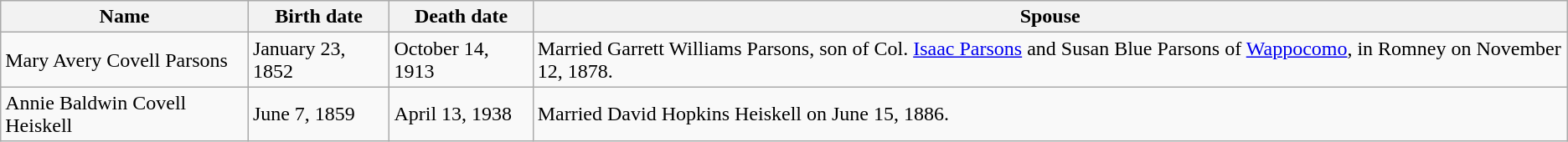<table class="wikitable">
<tr>
<th>Name</th>
<th>Birth date</th>
<th>Death date</th>
<th>Spouse</th>
</tr>
<tr>
<td>Mary Avery Covell Parsons</td>
<td>January 23, 1852</td>
<td>October 14, 1913</td>
<td>Married Garrett Williams Parsons, son of Col. <a href='#'>Isaac Parsons</a> and Susan Blue Parsons of <a href='#'>Wappocomo</a>, in Romney on November 12, 1878.</td>
</tr>
<tr>
<td>Annie Baldwin Covell Heiskell</td>
<td>June 7, 1859</td>
<td>April 13, 1938</td>
<td>Married David Hopkins Heiskell on June 15, 1886.</td>
</tr>
</table>
